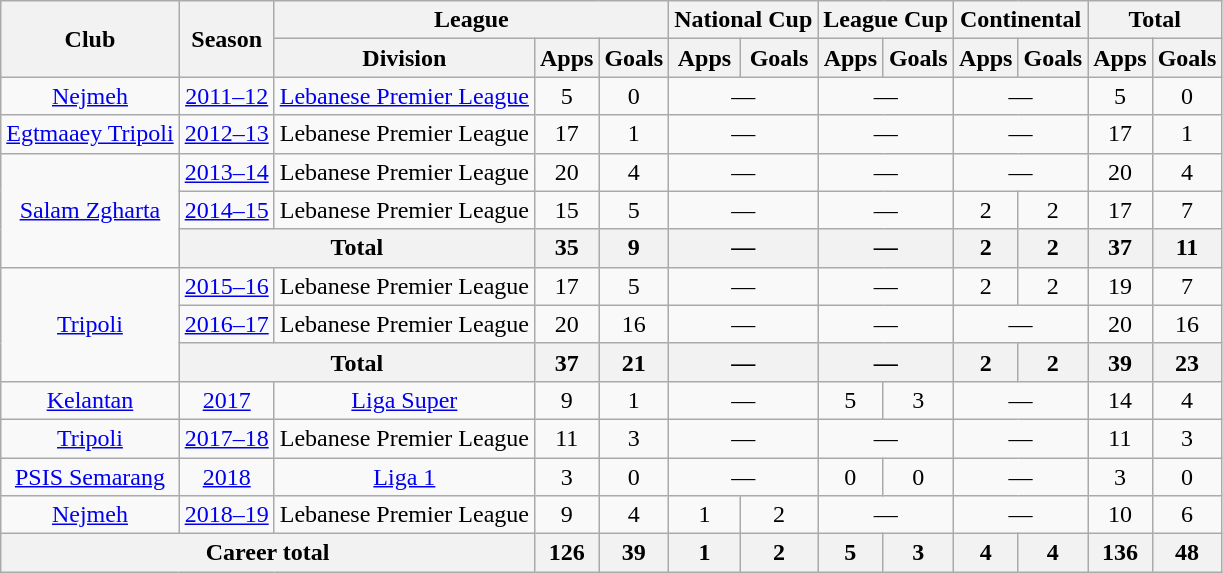<table class="wikitable" style="text-align: center;">
<tr>
<th rowspan="2">Club</th>
<th rowspan="2">Season</th>
<th colspan="3">League</th>
<th colspan="2">National Cup</th>
<th colspan="2">League Cup</th>
<th colspan="2">Continental</th>
<th colspan="2">Total</th>
</tr>
<tr>
<th>Division</th>
<th>Apps</th>
<th>Goals</th>
<th>Apps</th>
<th>Goals</th>
<th>Apps</th>
<th>Goals</th>
<th>Apps</th>
<th>Goals</th>
<th>Apps</th>
<th>Goals</th>
</tr>
<tr>
<td><a href='#'>Nejmeh</a></td>
<td><a href='#'>2011–12</a></td>
<td><a href='#'>Lebanese Premier League</a></td>
<td>5</td>
<td>0</td>
<td colspan="2">—</td>
<td colspan="2">—</td>
<td colspan="2">—</td>
<td>5</td>
<td>0</td>
</tr>
<tr>
<td><a href='#'>Egtmaaey Tripoli</a></td>
<td><a href='#'>2012–13</a></td>
<td>Lebanese Premier League</td>
<td>17</td>
<td>1</td>
<td colspan="2">—</td>
<td colspan="2">—</td>
<td colspan="2">—</td>
<td>17</td>
<td>1</td>
</tr>
<tr>
<td rowspan="3"><a href='#'>Salam Zgharta</a></td>
<td><a href='#'>2013–14</a></td>
<td>Lebanese Premier League</td>
<td>20</td>
<td>4</td>
<td colspan="2">—</td>
<td colspan="2">—</td>
<td colspan="2">—</td>
<td>20</td>
<td>4</td>
</tr>
<tr>
<td><a href='#'>2014–15</a></td>
<td>Lebanese Premier League</td>
<td>15</td>
<td>5</td>
<td colspan="2">—</td>
<td colspan="2">—</td>
<td>2</td>
<td>2</td>
<td>17</td>
<td>7</td>
</tr>
<tr>
<th colspan="2">Total</th>
<th>35</th>
<th>9</th>
<th colspan="2">—</th>
<th colspan="2">—</th>
<th>2</th>
<th>2</th>
<th>37</th>
<th>11</th>
</tr>
<tr>
<td rowspan="3"><a href='#'>Tripoli</a></td>
<td><a href='#'>2015–16</a></td>
<td>Lebanese Premier League</td>
<td>17</td>
<td>5</td>
<td colspan="2">—</td>
<td colspan="2">—</td>
<td>2</td>
<td>2</td>
<td>19</td>
<td>7</td>
</tr>
<tr>
<td><a href='#'>2016–17</a></td>
<td>Lebanese Premier League</td>
<td>20</td>
<td>16</td>
<td colspan="2">—</td>
<td colspan="2">—</td>
<td colspan="2">—</td>
<td>20</td>
<td>16</td>
</tr>
<tr>
<th colspan="2">Total</th>
<th>37</th>
<th>21</th>
<th colspan="2">—</th>
<th colspan="2">—</th>
<th>2</th>
<th>2</th>
<th>39</th>
<th>23</th>
</tr>
<tr>
<td><a href='#'>Kelantan</a></td>
<td><a href='#'>2017</a></td>
<td><a href='#'>Liga Super</a></td>
<td>9</td>
<td>1</td>
<td colspan="2">—</td>
<td>5</td>
<td>3</td>
<td colspan="2">—</td>
<td>14</td>
<td>4</td>
</tr>
<tr>
<td><a href='#'>Tripoli</a></td>
<td><a href='#'>2017–18</a></td>
<td>Lebanese Premier League</td>
<td>11</td>
<td>3</td>
<td colspan="2">—</td>
<td colspan="2">—</td>
<td colspan="2">—</td>
<td>11</td>
<td>3</td>
</tr>
<tr>
<td><a href='#'>PSIS Semarang</a></td>
<td><a href='#'>2018</a></td>
<td><a href='#'>Liga 1</a></td>
<td>3</td>
<td>0</td>
<td colspan="2">—</td>
<td>0</td>
<td>0</td>
<td colspan="2">—</td>
<td>3</td>
<td>0</td>
</tr>
<tr>
<td><a href='#'>Nejmeh</a></td>
<td><a href='#'>2018–19</a></td>
<td>Lebanese Premier League</td>
<td>9</td>
<td>4</td>
<td>1</td>
<td>2</td>
<td colspan="2">—</td>
<td colspan="2">—</td>
<td>10</td>
<td>6</td>
</tr>
<tr>
<th colspan="3">Career total</th>
<th>126</th>
<th>39</th>
<th>1</th>
<th>2</th>
<th>5</th>
<th>3</th>
<th>4</th>
<th>4</th>
<th>136</th>
<th>48</th>
</tr>
</table>
